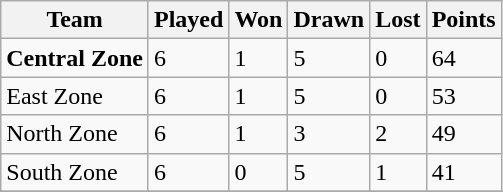<table class="wikitable">
<tr>
<th>Team</th>
<th>Played</th>
<th>Won</th>
<th>Drawn</th>
<th>Lost</th>
<th>Points</th>
</tr>
<tr>
<td><strong>Central Zone</strong></td>
<td>6</td>
<td>1</td>
<td>5</td>
<td>0</td>
<td>64</td>
</tr>
<tr>
<td>East Zone</td>
<td>6</td>
<td>1</td>
<td>5</td>
<td>0</td>
<td>53</td>
</tr>
<tr>
<td>North Zone</td>
<td>6</td>
<td>1</td>
<td>3</td>
<td>2</td>
<td>49</td>
</tr>
<tr>
<td>South Zone</td>
<td>6</td>
<td>0</td>
<td>5</td>
<td>1</td>
<td>41</td>
</tr>
<tr>
</tr>
</table>
